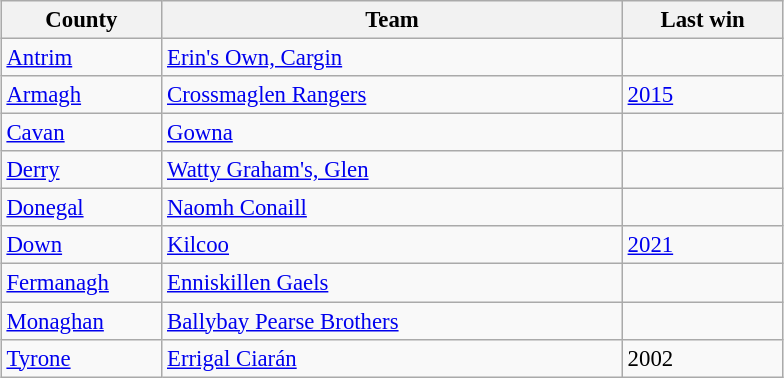<table class="wikitable sortable" style="font-size: 95%; text-align:center; margin-left: auto; margin-right: auto; border: none;">
<tr>
<th scope="col" width="100">County</th>
<th scope="col" width="300">Team</th>
<th scope="col" width="100">Last win</th>
</tr>
<tr align="Left">
<td><a href='#'>Antrim</a></td>
<td> <a href='#'>Erin's Own, Cargin</a></td>
<td></td>
</tr>
<tr align="Left">
<td><a href='#'>Armagh</a></td>
<td> <a href='#'>Crossmaglen Rangers</a></td>
<td><a href='#'>2015</a></td>
</tr>
<tr align="Left">
<td><a href='#'>Cavan</a></td>
<td> <a href='#'>Gowna</a></td>
<td></td>
</tr>
<tr align="Left">
<td><a href='#'>Derry</a></td>
<td> <a href='#'>Watty Graham's, Glen</a></td>
<td></td>
</tr>
<tr align="Left">
<td><a href='#'>Donegal</a></td>
<td> <a href='#'>Naomh Conaill</a></td>
<td></td>
</tr>
<tr align="Left">
<td><a href='#'>Down</a></td>
<td> <a href='#'>Kilcoo</a></td>
<td><a href='#'>2021</a></td>
</tr>
<tr align="Left">
<td><a href='#'>Fermanagh</a></td>
<td> <a href='#'>Enniskillen Gaels</a></td>
<td></td>
</tr>
<tr align="Left">
<td><a href='#'>Monaghan</a></td>
<td> <a href='#'>Ballybay Pearse Brothers</a></td>
<td></td>
</tr>
<tr align="Left">
<td><a href='#'>Tyrone</a></td>
<td> <a href='#'>Errigal Ciarán</a></td>
<td>2002</td>
</tr>
</table>
